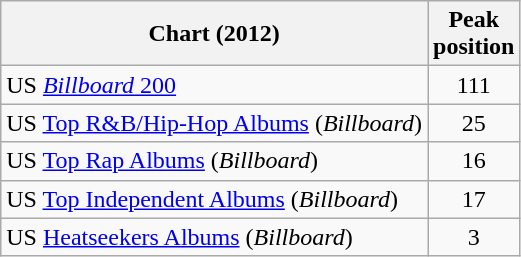<table class="wikitable sortable">
<tr>
<th>Chart (2012)</th>
<th>Peak<br>position</th>
</tr>
<tr>
<td>US <a href='#'><em>Billboard</em> 200</a></td>
<td style="text-align:center;">111</td>
</tr>
<tr>
<td>US <a href='#'>Top R&B/Hip-Hop Albums</a> (<em>Billboard</em>)</td>
<td style="text-align:center;">25</td>
</tr>
<tr>
<td>US <a href='#'>Top Rap Albums</a> (<em>Billboard</em>)</td>
<td style="text-align:center;">16</td>
</tr>
<tr>
<td>US <a href='#'>Top Independent Albums</a> (<em>Billboard</em>)</td>
<td style="text-align:center;">17</td>
</tr>
<tr>
<td>US <a href='#'>Heatseekers Albums</a> (<em>Billboard</em>)</td>
<td style="text-align:center;">3</td>
</tr>
</table>
